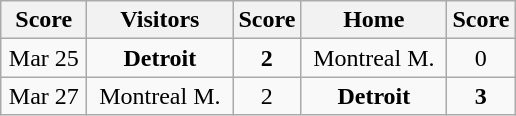<table class="wikitable">
<tr>
<th width="50">Score</th>
<th width="90">Visitors</th>
<th width="25">Score</th>
<th width="90">Home</th>
<th width="25">Score</th>
</tr>
<tr align="center">
<td>Mar 25</td>
<td><strong>Detroit</strong></td>
<td align="center"><strong>2</strong></td>
<td>Montreal M.</td>
<td align="center">0</td>
</tr>
<tr align="center">
<td>Mar 27</td>
<td>Montreal M.</td>
<td align="center">2</td>
<td><strong>Detroit</strong></td>
<td align="center"><strong>3</strong></td>
</tr>
</table>
